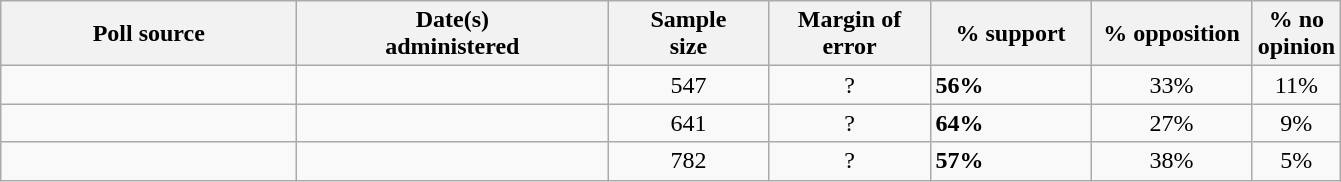<table class="wikitable">
<tr style="text-align:right;">
<th style="width:190px;">Poll source</th>
<th style="width:200px;">Date(s)<br>administered</th>
<th style="width:100px;">Sample<br>size</th>
<th style="width:100px;">Margin of<br>error</th>
<th style="width:100px;">% support</th>
<th style="width:100px;">% opposition</th>
<th style="width:40px;">% no opinion</th>
</tr>
<tr>
<td></td>
<td align=center></td>
<td align=center>547</td>
<td align=center>?</td>
<td><strong>56%</strong></td>
<td align=center>33%</td>
<td align=center>11%</td>
</tr>
<tr>
<td></td>
<td align=center></td>
<td align=center>641</td>
<td align=center>?</td>
<td><strong>64%</strong></td>
<td align=center>27%</td>
<td align=center>9%</td>
</tr>
<tr>
<td></td>
<td align=center></td>
<td align=center>782</td>
<td align=center>?</td>
<td><strong>57%</strong></td>
<td align=center>38%</td>
<td align=center>5%</td>
</tr>
</table>
